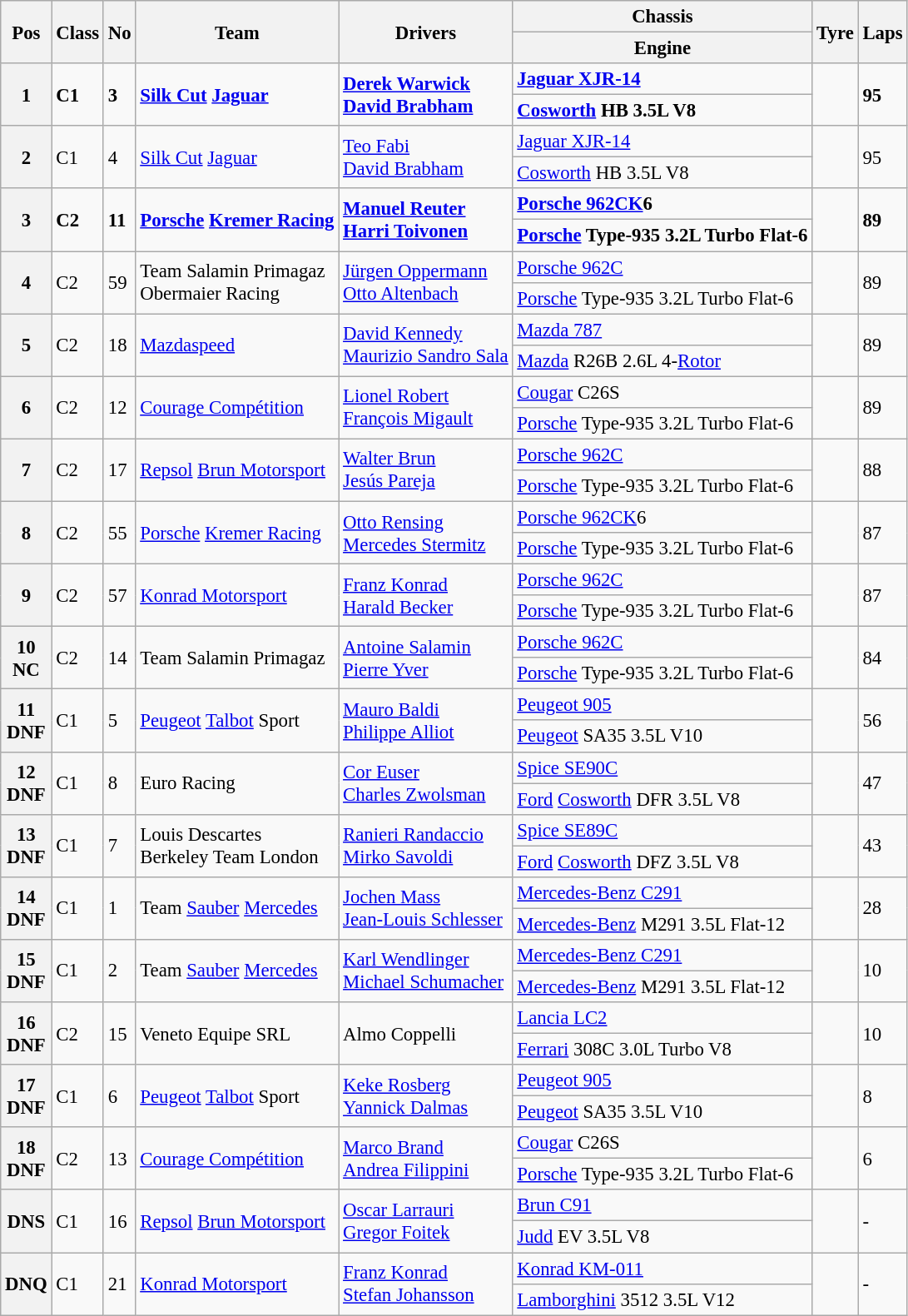<table class="wikitable" style="font-size: 95%;">
<tr>
<th rowspan=2>Pos</th>
<th rowspan=2>Class</th>
<th rowspan=2>No</th>
<th rowspan=2>Team</th>
<th rowspan=2>Drivers</th>
<th>Chassis</th>
<th rowspan=2>Tyre</th>
<th rowspan=2>Laps</th>
</tr>
<tr>
<th>Engine</th>
</tr>
<tr style="font-weight:bold">
<th rowspan=2>1</th>
<td rowspan=2>C1</td>
<td rowspan=2>3</td>
<td rowspan=2> <a href='#'>Silk Cut</a> <a href='#'>Jaguar</a></td>
<td rowspan=2> <a href='#'>Derek Warwick</a><br> <a href='#'>David Brabham</a></td>
<td><a href='#'>Jaguar XJR-14</a></td>
<td rowspan=2></td>
<td rowspan=2>95</td>
</tr>
<tr style="font-weight:bold">
<td><a href='#'>Cosworth</a> HB 3.5L V8</td>
</tr>
<tr>
<th rowspan=2>2</th>
<td rowspan=2>C1</td>
<td rowspan=2>4</td>
<td rowspan=2> <a href='#'>Silk Cut</a> <a href='#'>Jaguar</a></td>
<td rowspan=2> <a href='#'>Teo Fabi</a><br> <a href='#'>David Brabham</a></td>
<td><a href='#'>Jaguar XJR-14</a></td>
<td rowspan=2></td>
<td rowspan=2>95</td>
</tr>
<tr>
<td><a href='#'>Cosworth</a> HB 3.5L V8</td>
</tr>
<tr style="font-weight:bold">
<th rowspan=2>3</th>
<td rowspan=2>C2</td>
<td rowspan=2>11</td>
<td rowspan=2> <a href='#'>Porsche</a> <a href='#'>Kremer Racing</a></td>
<td rowspan=2> <a href='#'>Manuel Reuter</a><br> <a href='#'>Harri Toivonen</a></td>
<td><a href='#'>Porsche 962CK</a>6</td>
<td rowspan=2></td>
<td rowspan=2>89</td>
</tr>
<tr style="font-weight:bold">
<td><a href='#'>Porsche</a> Type-935 3.2L Turbo Flat-6</td>
</tr>
<tr>
<th rowspan=2>4</th>
<td rowspan=2>C2</td>
<td rowspan=2>59</td>
<td rowspan=2> Team Salamin Primagaz<br> Obermaier Racing</td>
<td rowspan=2> <a href='#'>Jürgen Oppermann</a><br> <a href='#'>Otto Altenbach</a></td>
<td><a href='#'>Porsche 962C</a></td>
<td rowspan=2></td>
<td rowspan=2>89</td>
</tr>
<tr>
<td><a href='#'>Porsche</a> Type-935 3.2L Turbo Flat-6</td>
</tr>
<tr>
<th rowspan=2>5</th>
<td rowspan=2>C2</td>
<td rowspan=2>18</td>
<td rowspan=2> <a href='#'>Mazdaspeed</a></td>
<td rowspan=2> <a href='#'>David Kennedy</a><br> <a href='#'>Maurizio Sandro Sala</a></td>
<td><a href='#'>Mazda 787</a></td>
<td rowspan=2></td>
<td rowspan=2>89</td>
</tr>
<tr>
<td><a href='#'>Mazda</a> R26B 2.6L 4-<a href='#'>Rotor</a></td>
</tr>
<tr>
<th rowspan=2>6</th>
<td rowspan=2>C2</td>
<td rowspan=2>12</td>
<td rowspan=2> <a href='#'>Courage Compétition</a></td>
<td rowspan=2> <a href='#'>Lionel Robert</a><br> <a href='#'>François Migault</a></td>
<td><a href='#'>Cougar</a> C26S</td>
<td rowspan=2></td>
<td rowspan=2>89</td>
</tr>
<tr>
<td><a href='#'>Porsche</a> Type-935 3.2L Turbo Flat-6</td>
</tr>
<tr>
<th rowspan=2>7</th>
<td rowspan=2>C2</td>
<td rowspan=2>17</td>
<td rowspan=2> <a href='#'>Repsol</a> <a href='#'>Brun Motorsport</a></td>
<td rowspan=2> <a href='#'>Walter Brun</a><br> <a href='#'>Jesús Pareja</a></td>
<td><a href='#'>Porsche 962C</a></td>
<td rowspan=2></td>
<td rowspan=2>88</td>
</tr>
<tr>
<td><a href='#'>Porsche</a> Type-935 3.2L Turbo Flat-6</td>
</tr>
<tr>
<th rowspan=2>8</th>
<td rowspan=2>C2</td>
<td rowspan=2>55</td>
<td rowspan=2> <a href='#'>Porsche</a> <a href='#'>Kremer Racing</a></td>
<td rowspan=2> <a href='#'>Otto Rensing</a><br> <a href='#'>Mercedes Stermitz</a></td>
<td><a href='#'>Porsche 962CK</a>6</td>
<td rowspan=2></td>
<td rowspan=2>87</td>
</tr>
<tr>
<td><a href='#'>Porsche</a> Type-935 3.2L Turbo Flat-6</td>
</tr>
<tr>
<th rowspan=2>9</th>
<td rowspan=2>C2</td>
<td rowspan=2>57</td>
<td rowspan=2> <a href='#'>Konrad Motorsport</a></td>
<td rowspan=2> <a href='#'>Franz Konrad</a><br> <a href='#'>Harald Becker</a></td>
<td><a href='#'>Porsche 962C</a></td>
<td rowspan=2></td>
<td rowspan=2>87</td>
</tr>
<tr>
<td><a href='#'>Porsche</a> Type-935 3.2L Turbo Flat-6</td>
</tr>
<tr>
<th rowspan=2>10<br>NC</th>
<td rowspan=2>C2</td>
<td rowspan=2>14</td>
<td rowspan=2> Team Salamin Primagaz</td>
<td rowspan=2> <a href='#'>Antoine Salamin</a><br> <a href='#'>Pierre Yver</a></td>
<td><a href='#'>Porsche 962C</a></td>
<td rowspan=2></td>
<td rowspan=2>84</td>
</tr>
<tr>
<td><a href='#'>Porsche</a> Type-935 3.2L Turbo Flat-6</td>
</tr>
<tr>
<th rowspan=2>11<br>DNF</th>
<td rowspan=2>C1</td>
<td rowspan=2>5</td>
<td rowspan=2> <a href='#'>Peugeot</a> <a href='#'>Talbot</a> Sport</td>
<td rowspan=2> <a href='#'>Mauro Baldi</a><br> <a href='#'>Philippe Alliot</a></td>
<td><a href='#'>Peugeot 905</a></td>
<td rowspan=2></td>
<td rowspan=2>56</td>
</tr>
<tr>
<td><a href='#'>Peugeot</a> SA35 3.5L V10</td>
</tr>
<tr>
<th rowspan=2>12<br>DNF</th>
<td rowspan=2>C1</td>
<td rowspan=2>8</td>
<td rowspan=2> Euro Racing</td>
<td rowspan=2> <a href='#'>Cor Euser</a><br> <a href='#'>Charles Zwolsman</a></td>
<td><a href='#'>Spice SE90C</a></td>
<td rowspan=2></td>
<td rowspan=2>47</td>
</tr>
<tr>
<td><a href='#'>Ford</a> <a href='#'>Cosworth</a> DFR 3.5L V8</td>
</tr>
<tr>
<th rowspan=2>13<br>DNF</th>
<td rowspan=2>C1</td>
<td rowspan=2>7</td>
<td rowspan=2> Louis Descartes<br> Berkeley Team London</td>
<td rowspan=2> <a href='#'>Ranieri Randaccio</a><br> <a href='#'>Mirko Savoldi</a></td>
<td><a href='#'>Spice SE89C</a></td>
<td rowspan=2></td>
<td rowspan=2>43</td>
</tr>
<tr>
<td><a href='#'>Ford</a> <a href='#'>Cosworth</a> DFZ 3.5L V8</td>
</tr>
<tr>
<th rowspan=2>14<br>DNF</th>
<td rowspan=2>C1</td>
<td rowspan=2>1</td>
<td rowspan=2> Team <a href='#'>Sauber</a> <a href='#'>Mercedes</a></td>
<td rowspan=2> <a href='#'>Jochen Mass</a><br> <a href='#'>Jean-Louis Schlesser</a></td>
<td><a href='#'>Mercedes-Benz C291</a></td>
<td rowspan=2></td>
<td rowspan=2>28</td>
</tr>
<tr>
<td><a href='#'>Mercedes-Benz</a> M291 3.5L Flat-12</td>
</tr>
<tr>
<th rowspan=2>15<br>DNF</th>
<td rowspan=2>C1</td>
<td rowspan=2>2</td>
<td rowspan=2> Team <a href='#'>Sauber</a> <a href='#'>Mercedes</a></td>
<td rowspan=2> <a href='#'>Karl Wendlinger</a><br> <a href='#'>Michael Schumacher</a></td>
<td><a href='#'>Mercedes-Benz C291</a></td>
<td rowspan=2></td>
<td rowspan=2>10</td>
</tr>
<tr>
<td><a href='#'>Mercedes-Benz</a> M291 3.5L Flat-12</td>
</tr>
<tr>
<th rowspan=2>16<br>DNF</th>
<td rowspan=2>C2</td>
<td rowspan=2>15</td>
<td rowspan=2> Veneto Equipe SRL</td>
<td rowspan=2> Almo Coppelli</td>
<td><a href='#'>Lancia LC2</a></td>
<td rowspan=2></td>
<td rowspan=2>10</td>
</tr>
<tr>
<td><a href='#'>Ferrari</a> 308C 3.0L Turbo V8</td>
</tr>
<tr>
<th rowspan=2>17<br>DNF</th>
<td rowspan=2>C1</td>
<td rowspan=2>6</td>
<td rowspan=2> <a href='#'>Peugeot</a> <a href='#'>Talbot</a> Sport</td>
<td rowspan=2> <a href='#'>Keke Rosberg</a><br> <a href='#'>Yannick Dalmas</a></td>
<td><a href='#'>Peugeot 905</a></td>
<td rowspan=2></td>
<td rowspan=2>8</td>
</tr>
<tr>
<td><a href='#'>Peugeot</a> SA35 3.5L V10</td>
</tr>
<tr>
<th rowspan=2>18<br>DNF</th>
<td rowspan=2>C2</td>
<td rowspan=2>13</td>
<td rowspan=2> <a href='#'>Courage Compétition</a></td>
<td rowspan=2> <a href='#'>Marco Brand</a><br> <a href='#'>Andrea Filippini</a></td>
<td><a href='#'>Cougar</a> C26S</td>
<td rowspan=2></td>
<td rowspan=2>6</td>
</tr>
<tr>
<td><a href='#'>Porsche</a> Type-935 3.2L Turbo Flat-6</td>
</tr>
<tr>
<th rowspan=2>DNS</th>
<td rowspan=2>C1</td>
<td rowspan=2>16</td>
<td rowspan=2> <a href='#'>Repsol</a> <a href='#'>Brun Motorsport</a></td>
<td rowspan=2> <a href='#'>Oscar Larrauri</a><br> <a href='#'>Gregor Foitek</a></td>
<td><a href='#'>Brun C91</a></td>
<td rowspan=2></td>
<td rowspan=2>-</td>
</tr>
<tr>
<td><a href='#'>Judd</a> EV 3.5L V8</td>
</tr>
<tr>
<th rowspan=2>DNQ</th>
<td rowspan=2>C1</td>
<td rowspan=2>21</td>
<td rowspan=2> <a href='#'>Konrad Motorsport</a></td>
<td rowspan=2> <a href='#'>Franz Konrad</a><br> <a href='#'>Stefan Johansson</a></td>
<td><a href='#'>Konrad KM-011</a></td>
<td rowspan=2></td>
<td rowspan=2>-</td>
</tr>
<tr>
<td><a href='#'>Lamborghini</a> 3512 3.5L V12</td>
</tr>
</table>
